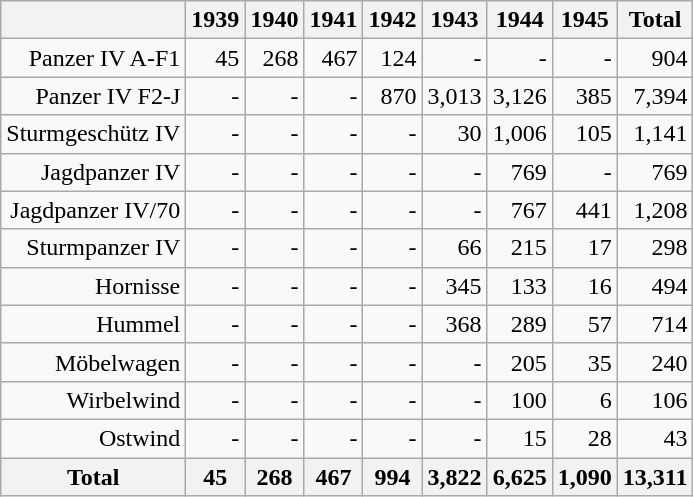<table class="wikitable" style="text-align: right">
<tr>
<th></th>
<th>1939</th>
<th>1940</th>
<th>1941</th>
<th>1942</th>
<th>1943</th>
<th>1944</th>
<th>1945</th>
<th>Total</th>
</tr>
<tr>
<td>Panzer IV A-F1</td>
<td>45</td>
<td>268</td>
<td>467</td>
<td>124</td>
<td>-</td>
<td>-</td>
<td>-</td>
<td>904</td>
</tr>
<tr>
<td>Panzer IV F2-J</td>
<td>-</td>
<td>-</td>
<td>-</td>
<td>870</td>
<td>3,013</td>
<td>3,126</td>
<td>385</td>
<td>7,394</td>
</tr>
<tr>
<td>Sturmgeschütz IV</td>
<td>-</td>
<td>-</td>
<td>-</td>
<td>-</td>
<td>30</td>
<td>1,006</td>
<td>105</td>
<td>1,141</td>
</tr>
<tr>
<td>Jagdpanzer IV</td>
<td>-</td>
<td>-</td>
<td>-</td>
<td>-</td>
<td>-</td>
<td>769</td>
<td>-</td>
<td>769</td>
</tr>
<tr>
<td>Jagdpanzer IV/70</td>
<td>-</td>
<td>-</td>
<td>-</td>
<td>-</td>
<td>-</td>
<td>767</td>
<td>441</td>
<td>1,208</td>
</tr>
<tr>
<td>Sturmpanzer IV</td>
<td>-</td>
<td>-</td>
<td>-</td>
<td>-</td>
<td>66</td>
<td>215</td>
<td>17</td>
<td>298</td>
</tr>
<tr>
<td>Hornisse</td>
<td>-</td>
<td>-</td>
<td>-</td>
<td>-</td>
<td>345</td>
<td>133</td>
<td>16</td>
<td>494</td>
</tr>
<tr>
<td>Hummel</td>
<td>-</td>
<td>-</td>
<td>-</td>
<td>-</td>
<td>368</td>
<td>289</td>
<td>57</td>
<td>714</td>
</tr>
<tr>
<td>Möbelwagen</td>
<td>-</td>
<td>-</td>
<td>-</td>
<td>-</td>
<td>-</td>
<td>205</td>
<td>35</td>
<td>240</td>
</tr>
<tr>
<td>Wirbelwind</td>
<td>-</td>
<td>-</td>
<td>-</td>
<td>-</td>
<td>-</td>
<td>100</td>
<td>6</td>
<td>106</td>
</tr>
<tr>
<td>Ostwind</td>
<td>-</td>
<td>-</td>
<td>-</td>
<td>-</td>
<td>-</td>
<td>15</td>
<td>28</td>
<td>43</td>
</tr>
<tr>
<th>Total</th>
<th>45</th>
<th>268</th>
<th>467</th>
<th>994</th>
<th>3,822</th>
<th>6,625</th>
<th>1,090</th>
<th>13,311</th>
</tr>
</table>
